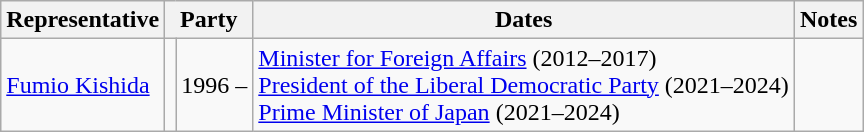<table class=wikitable>
<tr valign=bottom>
<th>Representative</th>
<th colspan="2">Party</th>
<th>Dates</th>
<th>Notes</th>
</tr>
<tr>
<td><a href='#'>Fumio Kishida</a></td>
<td></td>
<td>1996 –</td>
<td><a href='#'>Minister for Foreign Affairs</a> (2012–2017)<br><a href='#'>President of the Liberal Democratic Party</a> (2021–2024)<br><a href='#'>Prime Minister of Japan</a> (2021–2024)</td>
</tr>
</table>
